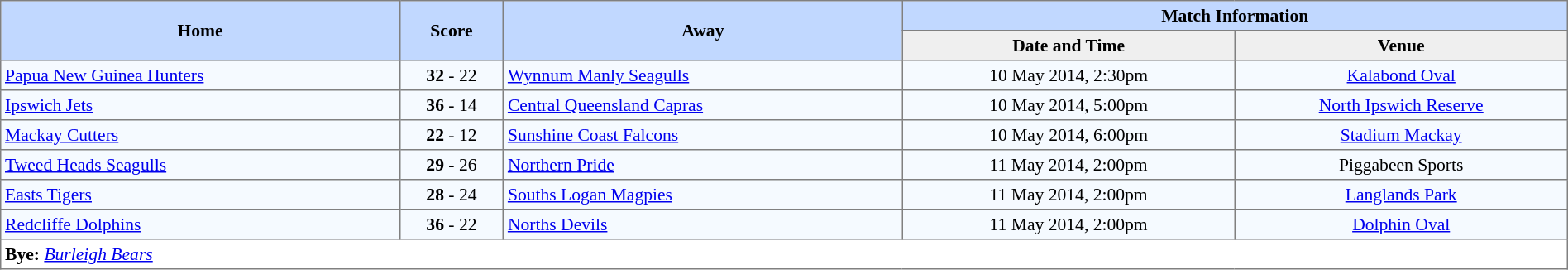<table border=1 style="border-collapse:collapse; font-size:90%; text-align:center;" cellpadding=3 cellspacing=0>
<tr bgcolor=#C1D8FF>
<th rowspan=2 width=12%>Home</th>
<th rowspan=2 width=3%>Score</th>
<th rowspan=2 width=12%>Away</th>
<th colspan=5>Match Information</th>
</tr>
<tr bgcolor=#EFEFEF>
<th width=10%>Date and Time</th>
<th width=10%>Venue</th>
</tr>
<tr bgcolor=#F5FAFF>
<td align=left> <a href='#'>Papua New Guinea Hunters</a></td>
<td><strong>32</strong> - 22</td>
<td align=left> <a href='#'>Wynnum Manly Seagulls</a></td>
<td>10 May 2014, 2:30pm</td>
<td><a href='#'>Kalabond Oval</a></td>
</tr>
<tr bgcolor=#F5FAFF>
<td align=left> <a href='#'>Ipswich Jets</a></td>
<td><strong>36</strong> - 14</td>
<td align=left> <a href='#'>Central Queensland Capras</a></td>
<td>10 May 2014, 5:00pm</td>
<td><a href='#'>North Ipswich Reserve</a></td>
</tr>
<tr bgcolor=#F5FAFF>
<td align=left> <a href='#'>Mackay Cutters</a></td>
<td><strong>22</strong> - 12</td>
<td align=left> <a href='#'>Sunshine Coast Falcons</a></td>
<td>10 May 2014, 6:00pm</td>
<td><a href='#'>Stadium Mackay</a></td>
</tr>
<tr bgcolor=#F5FAFF>
<td align=left> <a href='#'>Tweed Heads Seagulls</a></td>
<td><strong>29</strong> - 26</td>
<td align=left> <a href='#'>Northern Pride</a></td>
<td>11 May 2014, 2:00pm</td>
<td>Piggabeen Sports</td>
</tr>
<tr bgcolor=#F5FAFF>
<td align=left> <a href='#'>Easts Tigers</a></td>
<td><strong>28</strong> - 24</td>
<td align=left> <a href='#'>Souths Logan Magpies</a></td>
<td>11 May 2014, 2:00pm</td>
<td><a href='#'>Langlands Park</a></td>
</tr>
<tr bgcolor=#F5FAFF>
<td align=left> <a href='#'>Redcliffe Dolphins</a></td>
<td><strong>36</strong> - 22</td>
<td align=left> <a href='#'>Norths Devils</a></td>
<td>11 May 2014, 2:00pm</td>
<td><a href='#'>Dolphin Oval</a></td>
</tr>
<tr>
<td colspan="5" style="text-align:left;"><strong>Bye:</strong> <em><a href='#'>Burleigh Bears</a></em></td>
</tr>
</table>
